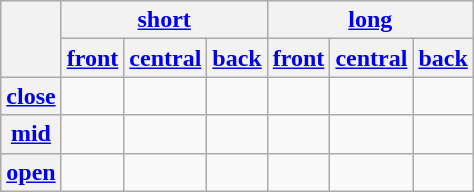<table class="wikitable" style="text-align:center;">
<tr>
<th rowspan="2"></th>
<th colspan="3"><a href='#'>short</a></th>
<th colspan="3"><a href='#'>long</a></th>
</tr>
<tr>
<th><a href='#'>front</a></th>
<th><a href='#'>central</a></th>
<th><a href='#'>back</a></th>
<th><a href='#'>front</a></th>
<th><a href='#'>central</a></th>
<th><a href='#'>back</a></th>
</tr>
<tr>
<th><a href='#'>close</a></th>
<td></td>
<td></td>
<td></td>
<td></td>
<td></td>
<td></td>
</tr>
<tr>
<th><a href='#'>mid</a></th>
<td></td>
<td></td>
<td></td>
<td></td>
<td></td>
<td></td>
</tr>
<tr>
<th><a href='#'>open</a></th>
<td></td>
<td></td>
<td></td>
<td></td>
<td></td>
<td></td>
</tr>
</table>
